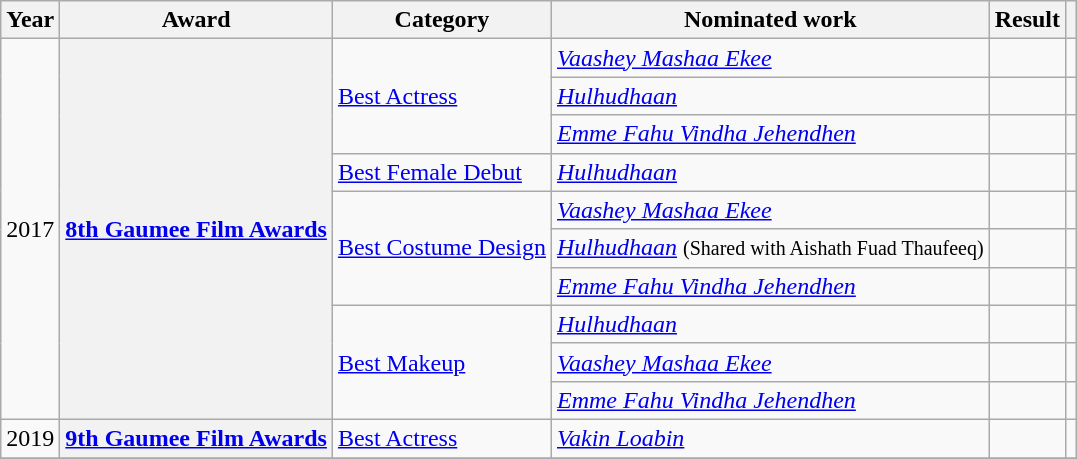<table class="wikitable plainrowheaders sortable">
<tr>
<th scope="col">Year</th>
<th scope="col">Award</th>
<th scope="col">Category</th>
<th scope="col">Nominated work</th>
<th scope="col">Result</th>
<th scope="col" class="unsortable"></th>
</tr>
<tr>
<td rowspan="10">2017</td>
<th scope="row" rowspan="10"><a href='#'>8th Gaumee Film Awards</a></th>
<td rowspan="3"><a href='#'>Best Actress</a></td>
<td><em><a href='#'>Vaashey Mashaa Ekee</a></em></td>
<td></td>
<td style="text-align:center;"></td>
</tr>
<tr>
<td><em><a href='#'>Hulhudhaan</a></em></td>
<td></td>
<td style="text-align:center;"></td>
</tr>
<tr>
<td><em><a href='#'>Emme Fahu Vindha Jehendhen</a></em></td>
<td></td>
<td style="text-align:center;"></td>
</tr>
<tr>
<td><a href='#'>Best Female Debut</a></td>
<td><em><a href='#'>Hulhudhaan</a></em></td>
<td></td>
<td style="text-align:center;"></td>
</tr>
<tr>
<td rowspan="3"><a href='#'>Best Costume Design</a></td>
<td><em><a href='#'>Vaashey Mashaa Ekee</a></em></td>
<td></td>
<td style="text-align:center;"></td>
</tr>
<tr>
<td><em><a href='#'>Hulhudhaan</a></em> <small>(Shared with Aishath Fuad Thaufeeq)</small></td>
<td></td>
<td style="text-align:center;"></td>
</tr>
<tr>
<td><em><a href='#'>Emme Fahu Vindha Jehendhen</a></em></td>
<td></td>
<td style="text-align:center;"></td>
</tr>
<tr>
<td rowspan="3"><a href='#'>Best Makeup</a></td>
<td><em><a href='#'>Hulhudhaan</a></em></td>
<td></td>
<td style="text-align:center;"></td>
</tr>
<tr>
<td><em><a href='#'>Vaashey Mashaa Ekee</a></em></td>
<td></td>
<td style="text-align:center;"></td>
</tr>
<tr>
<td><em><a href='#'>Emme Fahu Vindha Jehendhen</a></em></td>
<td></td>
<td style="text-align:center;"></td>
</tr>
<tr>
<td>2019</td>
<th scope="row"><a href='#'>9th Gaumee Film Awards</a></th>
<td><a href='#'>Best Actress</a></td>
<td><em><a href='#'>Vakin Loabin</a></em></td>
<td></td>
<td style="text-align:center;"></td>
</tr>
<tr>
</tr>
</table>
